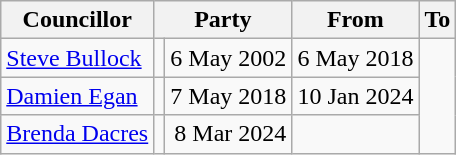<table class=wikitable>
<tr>
<th>Councillor</th>
<th colspan=2>Party</th>
<th>From</th>
<th>To</th>
</tr>
<tr>
<td><a href='#'>Steve Bullock</a></td>
<td></td>
<td align=right>6 May 2002</td>
<td align=right>6 May 2018</td>
</tr>
<tr>
<td><a href='#'>Damien Egan</a></td>
<td></td>
<td align=right>7 May 2018</td>
<td>10 Jan 2024</td>
</tr>
<tr>
<td><a href='#'>Brenda Dacres</a></td>
<td></td>
<td align=right>8 Mar 2024</td>
<td></td>
</tr>
</table>
